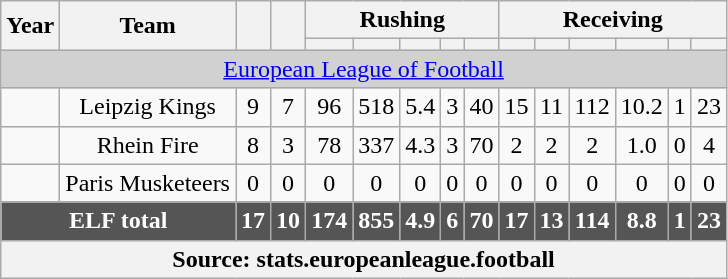<table class="wikitable" style="text-align:center;">
<tr>
<th rowspan="2">Year</th>
<th rowspan="2">Team</th>
<th rowspan="2"></th>
<th rowspan="2"></th>
<th colspan="5">Rushing</th>
<th colspan="6">Receiving</th>
</tr>
<tr>
<th></th>
<th></th>
<th></th>
<th></th>
<th></th>
<th></th>
<th></th>
<th></th>
<th></th>
<th></th>
<th></th>
</tr>
<tr>
<td colspan="15" style="background-color:#D1D1D1"><a href='#'>European League of Football</a> </td>
</tr>
<tr>
<td></td>
<td>Leipzig Kings</td>
<td>9</td>
<td>7</td>
<td>96</td>
<td>518</td>
<td>5.4</td>
<td>3</td>
<td>40</td>
<td>15</td>
<td>11</td>
<td>112</td>
<td>10.2</td>
<td>1</td>
<td>23</td>
</tr>
<tr>
<td></td>
<td>Rhein Fire</td>
<td>8</td>
<td>3</td>
<td>78</td>
<td>337</td>
<td>4.3</td>
<td>3</td>
<td>70</td>
<td>2</td>
<td>2</td>
<td>2</td>
<td>1.0</td>
<td>0</td>
<td>4</td>
</tr>
<tr>
<td></td>
<td>Paris Musketeers</td>
<td>0</td>
<td>0</td>
<td>0</td>
<td>0</td>
<td>0</td>
<td>0</td>
<td>0</td>
<td>0</td>
<td>0</td>
<td>0</td>
<td>0</td>
<td>0</td>
<td>0</td>
</tr>
<tr style="background:#555555; font-weight:bold; color:white;">
<td colspan="2">ELF total</td>
<td>17</td>
<td>10</td>
<td>174</td>
<td>855</td>
<td>4.9</td>
<td>6</td>
<td>70</td>
<td>17</td>
<td>13</td>
<td>114</td>
<td>8.8</td>
<td>1</td>
<td>23</td>
</tr>
<tr>
<th colspan="15">Source: stats.europeanleague.football</th>
</tr>
</table>
